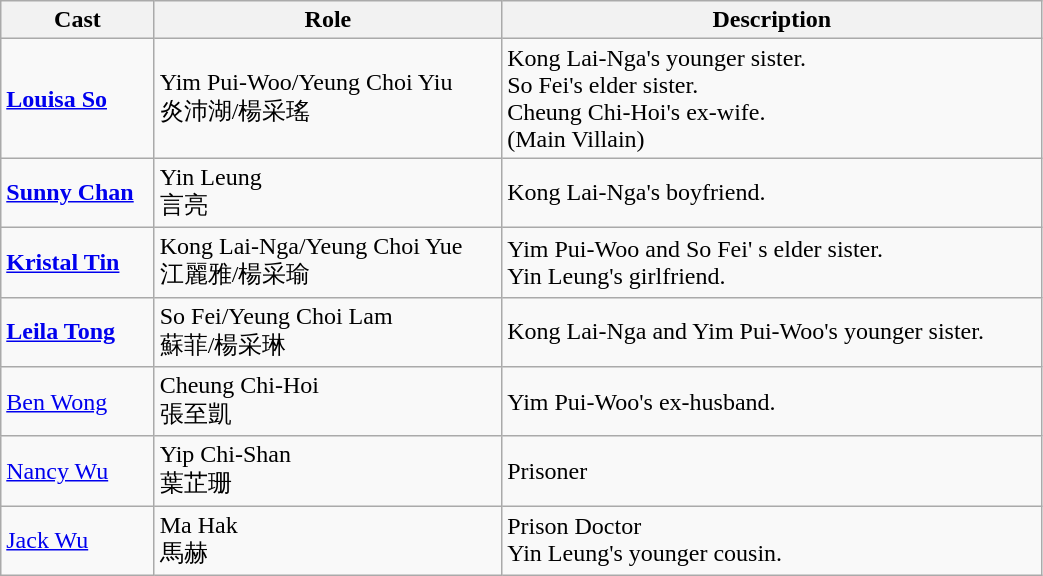<table class="wikitable" width="55%">
<tr>
<th>Cast</th>
<th>Role</th>
<th>Description</th>
</tr>
<tr>
<td><strong><a href='#'>Louisa So</a></strong></td>
<td>Yim Pui-Woo/Yeung Choi Yiu <br> 炎沛湖/楊采瑤</td>
<td>Kong Lai-Nga's younger sister.<br>So Fei's elder sister.<br>Cheung Chi-Hoi's ex-wife.<br>(Main Villain)</td>
</tr>
<tr>
<td><strong><a href='#'>Sunny Chan</a></strong></td>
<td>Yin Leung <br> 言亮</td>
<td>Kong Lai-Nga's boyfriend.</td>
</tr>
<tr>
<td><strong><a href='#'>Kristal Tin</a></strong></td>
<td>Kong Lai-Nga/Yeung Choi Yue <br> 江麗雅/楊采瑜</td>
<td>Yim Pui-Woo and So Fei' s elder sister.<br>Yin Leung's girlfriend.</td>
</tr>
<tr>
<td><strong><a href='#'>Leila Tong</a></strong></td>
<td>So Fei/Yeung Choi Lam <br> 蘇菲/楊采琳</td>
<td>Kong Lai-Nga and Yim Pui-Woo's younger sister.</td>
</tr>
<tr>
<td><a href='#'>Ben Wong</a></td>
<td>Cheung Chi-Hoi <br> 張至凱</td>
<td>Yim Pui-Woo's ex-husband.</td>
</tr>
<tr>
<td><a href='#'>Nancy Wu</a></td>
<td>Yip Chi-Shan <br> 葉芷珊</td>
<td>Prisoner</td>
</tr>
<tr>
<td><a href='#'>Jack Wu</a></td>
<td>Ma Hak <br> 馬赫</td>
<td>Prison Doctor <br> Yin Leung's younger cousin.</td>
</tr>
</table>
